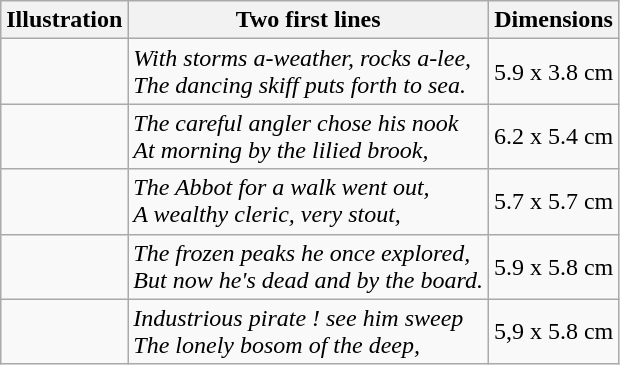<table class="wikitable center">
<tr>
<th>Illustration</th>
<th>Two first lines</th>
<th>Dimensions</th>
</tr>
<tr>
<td></td>
<td><em>With storms a-weather, rocks a-lee,</em><br><em>The dancing skiff puts forth to sea.</em></td>
<td>5.9 x 3.8 cm</td>
</tr>
<tr>
<td></td>
<td><em>The careful angler chose his nook</em><br><em>At morning by the lilied brook,</em></td>
<td>6.2 x 5.4 cm</td>
</tr>
<tr>
<td></td>
<td><em>The Abbot for a walk went out,</em><br><em>A wealthy cleric, very stout,</em></td>
<td>5.7 x 5.7 cm</td>
</tr>
<tr>
<td></td>
<td><em>The frozen peaks he once explored,</em><br><em>But now he's dead and by the board.</em></td>
<td>5.9 x 5.8 cm</td>
</tr>
<tr>
<td></td>
<td><em>Industrious pirate ! see him sweep</em><br><em>The lonely bosom of the deep,</em></td>
<td>5,9 x 5.8 cm</td>
</tr>
</table>
